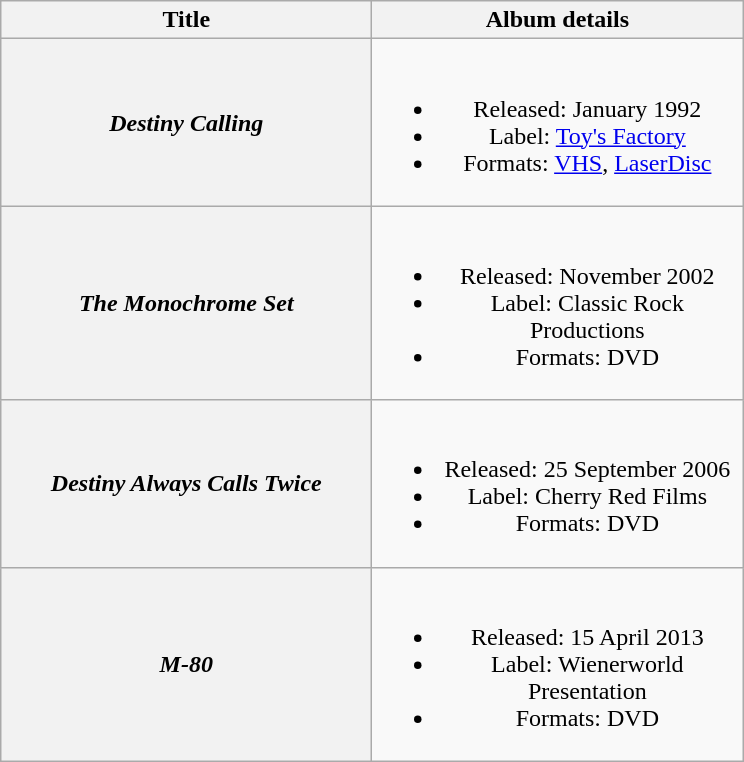<table class="wikitable plainrowheaders" style="text-align:center;">
<tr>
<th scope="col" style="width:15em;">Title</th>
<th scope="col" style="width:15em;">Album details</th>
</tr>
<tr>
<th scope="row"><em>Destiny Calling</em></th>
<td><br><ul><li>Released: January 1992</li><li>Label: <a href='#'>Toy's Factory</a></li><li>Formats: <a href='#'>VHS</a>, <a href='#'>LaserDisc</a></li></ul></td>
</tr>
<tr>
<th scope="row"><em>The Monochrome Set</em></th>
<td><br><ul><li>Released: November 2002</li><li>Label: Classic Rock Productions</li><li>Formats: DVD</li></ul></td>
</tr>
<tr>
<th scope="row"><em>Destiny Always Calls Twice</em></th>
<td><br><ul><li>Released: 25 September 2006</li><li>Label: Cherry Red Films</li><li>Formats: DVD</li></ul></td>
</tr>
<tr>
<th scope="row"><em>M-80</em></th>
<td><br><ul><li>Released: 15 April 2013</li><li>Label: Wienerworld Presentation</li><li>Formats: DVD</li></ul></td>
</tr>
</table>
